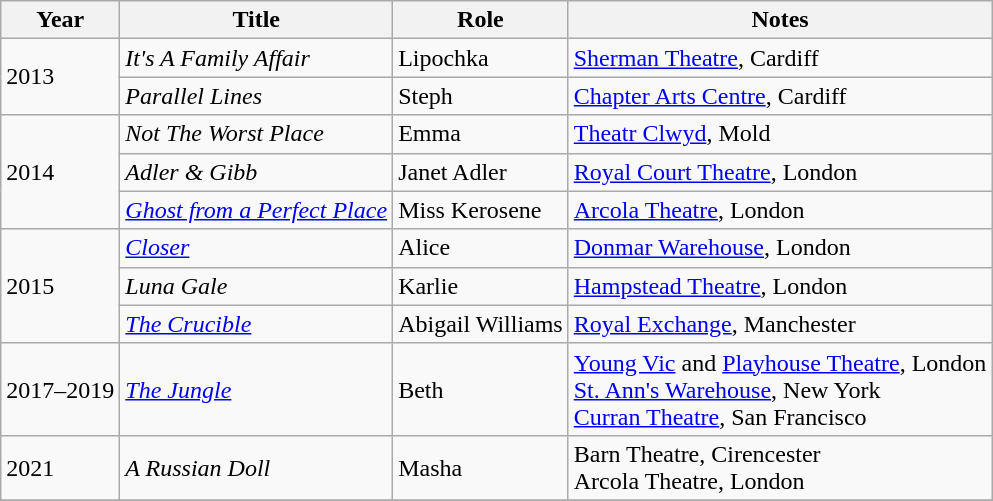<table class="wikitable sortable">
<tr>
<th>Year</th>
<th>Title</th>
<th>Role</th>
<th class="unsortable">Notes</th>
</tr>
<tr>
<td rowspan="2">2013</td>
<td><em>It's A Family Affair</em></td>
<td>Lipochka</td>
<td><a href='#'>Sherman Theatre</a>, Cardiff</td>
</tr>
<tr>
<td><em>Parallel Lines</em></td>
<td>Steph</td>
<td><a href='#'>Chapter Arts Centre</a>, Cardiff</td>
</tr>
<tr>
<td rowspan="3">2014</td>
<td><em>Not The Worst Place</em></td>
<td>Emma</td>
<td><a href='#'>Theatr Clwyd</a>, Mold</td>
</tr>
<tr>
<td><em>Adler & Gibb</em></td>
<td>Janet Adler</td>
<td><a href='#'>Royal Court Theatre</a>, London</td>
</tr>
<tr>
<td><em><a href='#'>Ghost from a Perfect Place</a></em></td>
<td>Miss Kerosene</td>
<td><a href='#'>Arcola Theatre</a>, London</td>
</tr>
<tr>
<td rowspan="3">2015</td>
<td><em><a href='#'>Closer</a></em></td>
<td>Alice</td>
<td><a href='#'>Donmar Warehouse</a>, London</td>
</tr>
<tr>
<td><em>Luna Gale</em></td>
<td>Karlie</td>
<td><a href='#'>Hampstead Theatre</a>, London</td>
</tr>
<tr>
<td><em><a href='#'>The Crucible</a></em></td>
<td>Abigail Williams</td>
<td><a href='#'>Royal Exchange</a>, Manchester</td>
</tr>
<tr>
<td>2017–2019</td>
<td><em><a href='#'>The Jungle</a></em></td>
<td>Beth</td>
<td><a href='#'>Young Vic</a> and <a href='#'>Playhouse Theatre</a>, London<br><a href='#'>St. Ann's Warehouse</a>, New York<br><a href='#'>Curran Theatre</a>, San Francisco</td>
</tr>
<tr>
<td>2021</td>
<td><em>A Russian Doll</em></td>
<td>Masha</td>
<td>Barn Theatre, Cirencester<br>Arcola Theatre, London</td>
</tr>
<tr>
</tr>
</table>
